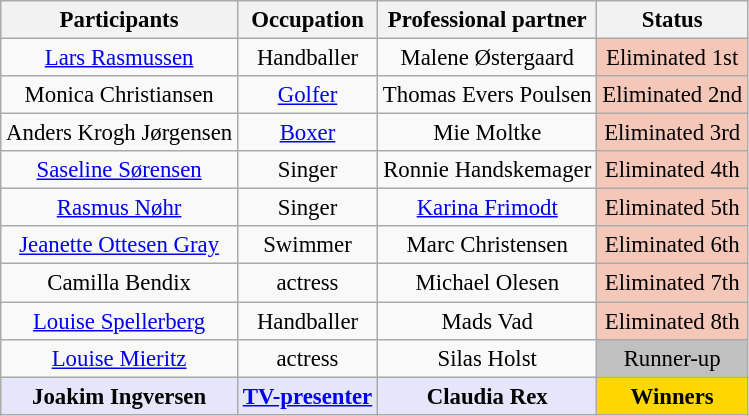<table class="wikitable sortable" align=center border="2" cellpadding="4" cellspacing="0" style="text-align:center; margin: 1em 1em 1em 0; font-size:95%">
<tr>
<th>Participants</th>
<th>Occupation</th>
<th>Professional partner</th>
<th>Status</th>
</tr>
<tr>
<td><a href='#'>Lars Rasmussen</a></td>
<td>Handballer</td>
<td>Malene Østergaard</td>
<td style="background:#f4c7b8;">Eliminated 1st</td>
</tr>
<tr>
<td>Monica Christiansen</td>
<td><a href='#'>Golfer</a></td>
<td>Thomas Evers Poulsen</td>
<td style="background:#f4c7b8;">Eliminated 2nd</td>
</tr>
<tr>
<td>Anders Krogh Jørgensen</td>
<td><a href='#'>Boxer</a></td>
<td>Mie Moltke</td>
<td style="background:#f4c7b8;">Eliminated 3rd</td>
</tr>
<tr>
<td><a href='#'>Saseline Sørensen</a></td>
<td>Singer</td>
<td>Ronnie Handskemager</td>
<td style="background:#f4c7b8;">Eliminated 4th</td>
</tr>
<tr>
<td><a href='#'>Rasmus Nøhr</a></td>
<td>Singer</td>
<td><a href='#'>Karina Frimodt</a></td>
<td style="background:#f4c7b8;">Eliminated 5th</td>
</tr>
<tr>
<td><a href='#'>Jeanette Ottesen Gray</a></td>
<td>Swimmer</td>
<td>Marc Christensen</td>
<td style="background:#f4c7b8;">Eliminated 6th</td>
</tr>
<tr>
<td>Camilla Bendix</td>
<td>actress</td>
<td>Michael Olesen</td>
<td style="background:#f4c7b8;">Eliminated 7th</td>
</tr>
<tr>
<td><a href='#'>Louise Spellerberg</a></td>
<td>Handballer</td>
<td>Mads Vad</td>
<td style="background:#f4c7b8;">Eliminated 8th</td>
</tr>
<tr>
<td><a href='#'>Louise Mieritz</a></td>
<td>actress</td>
<td>Silas Holst</td>
<td bgcolor="silver">Runner-up</td>
</tr>
<tr>
<td bgcolor="lavender"><strong>Joakim Ingversen</strong></td>
<td bgcolor="lavender"><strong><a href='#'>TV-presenter</a></strong></td>
<td bgcolor="lavender"><strong>Claudia Rex</strong></td>
<td bgcolor="gold"><strong>Winners</strong></td>
</tr>
</table>
